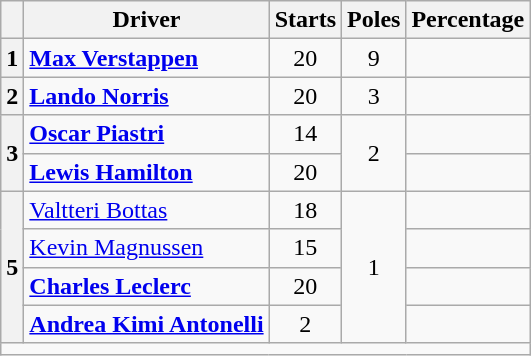<table class="wikitable" style="text-align:center">
<tr>
<th></th>
<th>Driver</th>
<th>Starts</th>
<th>Poles</th>
<th>Percentage</th>
</tr>
<tr>
<th>1</th>
<td align=left> <strong><a href='#'>Max Verstappen</a></strong></td>
<td>20</td>
<td>9</td>
<td></td>
</tr>
<tr>
<th>2</th>
<td align=left> <strong><a href='#'>Lando Norris</a></strong></td>
<td>20</td>
<td>3</td>
<td></td>
</tr>
<tr>
<th rowspan=2>3</th>
<td align=left> <strong><a href='#'>Oscar Piastri</a></strong></td>
<td>14</td>
<td rowspan=2>2</td>
<td></td>
</tr>
<tr>
<td align="left"> <strong><a href='#'>Lewis Hamilton</a></strong></td>
<td>20</td>
<td></td>
</tr>
<tr>
<th rowspan="4">5</th>
<td align="left"> <a href='#'>Valtteri Bottas</a></td>
<td>18</td>
<td rowspan="4">1</td>
<td></td>
</tr>
<tr>
<td align="left"> <a href='#'>Kevin Magnussen</a></td>
<td>15</td>
<td></td>
</tr>
<tr>
<td align="left"> <strong><a href='#'>Charles Leclerc</a></strong></td>
<td>20</td>
<td></td>
</tr>
<tr>
<td align="left"> <strong><a href='#'>Andrea Kimi Antonelli</a></strong></td>
<td>2</td>
<td></td>
</tr>
<tr>
<td colspan=5></td>
</tr>
</table>
